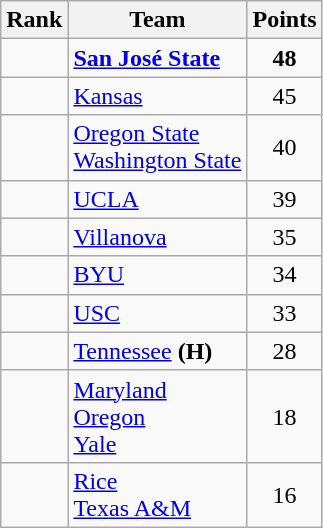<table class="wikitable sortable" style="text-align:center">
<tr>
<th>Rank</th>
<th>Team</th>
<th>Points</th>
</tr>
<tr>
<td></td>
<td align="left"><strong><a href='#'>San José State</a></strong></td>
<td><strong>48</strong></td>
</tr>
<tr>
<td></td>
<td align="left"><a href='#'>Kansas</a></td>
<td>45</td>
</tr>
<tr>
<td></td>
<td align="left"><a href='#'>Oregon State</a><br><a href='#'>Washington State</a></td>
<td>40</td>
</tr>
<tr>
<td></td>
<td align="left"><a href='#'>UCLA</a></td>
<td>39</td>
</tr>
<tr>
<td></td>
<td align="left"><a href='#'>Villanova</a></td>
<td>35</td>
</tr>
<tr>
<td></td>
<td align="left"><a href='#'>BYU</a></td>
<td>34</td>
</tr>
<tr>
<td></td>
<td align="left"><a href='#'>USC</a></td>
<td>33</td>
</tr>
<tr>
<td></td>
<td align="left"><a href='#'>Tennessee</a> <strong>(H)</strong></td>
<td>28</td>
</tr>
<tr>
<td></td>
<td align="left"><a href='#'>Maryland</a><br><a href='#'>Oregon</a><br><a href='#'>Yale</a></td>
<td>18</td>
</tr>
<tr>
<td></td>
<td align="left"><a href='#'>Rice</a><br><a href='#'>Texas A&M</a></td>
<td>16</td>
</tr>
</table>
